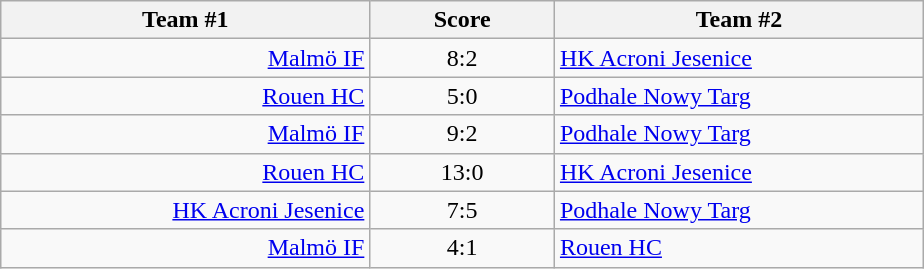<table class="wikitable" style="text-align: center;">
<tr>
<th width=22%>Team #1</th>
<th width=11%>Score</th>
<th width=22%>Team #2</th>
</tr>
<tr>
<td style="text-align: right;"><a href='#'>Malmö IF</a> </td>
<td>8:2</td>
<td style="text-align: left;"> <a href='#'>HK Acroni Jesenice</a></td>
</tr>
<tr>
<td style="text-align: right;"><a href='#'>Rouen HC</a> </td>
<td>5:0</td>
<td style="text-align: left;"> <a href='#'>Podhale Nowy Targ</a></td>
</tr>
<tr>
<td style="text-align: right;"><a href='#'>Malmö IF</a> </td>
<td>9:2</td>
<td style="text-align: left;"> <a href='#'>Podhale Nowy Targ</a></td>
</tr>
<tr>
<td style="text-align: right;"><a href='#'>Rouen HC</a> </td>
<td>13:0</td>
<td style="text-align: left;"> <a href='#'>HK Acroni Jesenice</a></td>
</tr>
<tr>
<td style="text-align: right;"><a href='#'>HK Acroni Jesenice</a> </td>
<td>7:5</td>
<td style="text-align: left;"> <a href='#'>Podhale Nowy Targ</a></td>
</tr>
<tr>
<td style="text-align: right;"><a href='#'>Malmö IF</a> </td>
<td>4:1</td>
<td style="text-align: left;"> <a href='#'>Rouen HC</a></td>
</tr>
</table>
